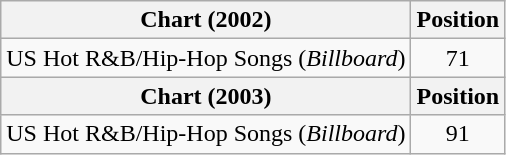<table class="wikitable">
<tr>
<th>Chart (2002)</th>
<th>Position</th>
</tr>
<tr>
<td>US Hot R&B/Hip-Hop Songs (<em>Billboard</em>)</td>
<td align="center">71</td>
</tr>
<tr>
<th>Chart (2003)</th>
<th>Position</th>
</tr>
<tr>
<td>US Hot R&B/Hip-Hop Songs (<em>Billboard</em>)</td>
<td align="center">91</td>
</tr>
</table>
